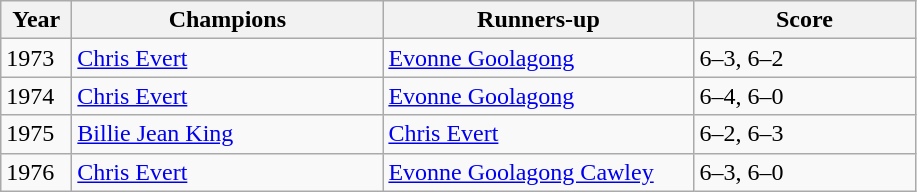<table class="wikitable">
<tr>
<th style="width:40px">Year</th>
<th style="width:200px">Champions</th>
<th style="width:200px">Runners-up</th>
<th style="width:140px" class="unsortable">Score</th>
</tr>
<tr>
<td>1973</td>
<td> <a href='#'>Chris Evert</a></td>
<td> <a href='#'>Evonne Goolagong</a></td>
<td>6–3, 6–2</td>
</tr>
<tr>
<td>1974</td>
<td> <a href='#'>Chris Evert</a></td>
<td> <a href='#'>Evonne Goolagong</a></td>
<td>6–4, 6–0</td>
</tr>
<tr>
<td>1975</td>
<td> <a href='#'>Billie Jean King</a></td>
<td> <a href='#'>Chris Evert</a></td>
<td>6–2, 6–3</td>
</tr>
<tr>
<td>1976</td>
<td> <a href='#'>Chris Evert</a></td>
<td> <a href='#'>Evonne Goolagong Cawley</a></td>
<td>6–3, 6–0</td>
</tr>
</table>
